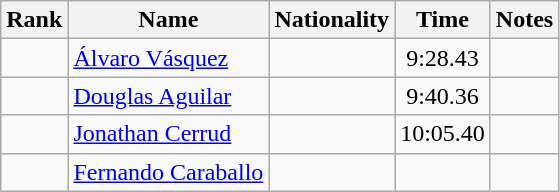<table class="wikitable sortable" style="text-align:center">
<tr>
<th>Rank</th>
<th>Name</th>
<th>Nationality</th>
<th>Time</th>
<th>Notes</th>
</tr>
<tr>
<td></td>
<td align=left><a href='#'>Álvaro Vásquez</a></td>
<td align=left></td>
<td>9:28.43</td>
<td></td>
</tr>
<tr>
<td></td>
<td align=left><a href='#'>Douglas Aguilar</a></td>
<td align=left></td>
<td>9:40.36</td>
<td></td>
</tr>
<tr>
<td></td>
<td align=left><a href='#'>Jonathan Cerrud</a></td>
<td align=left></td>
<td>10:05.40</td>
<td></td>
</tr>
<tr>
<td></td>
<td align=left><a href='#'>Fernando Caraballo</a></td>
<td align=left></td>
<td></td>
<td></td>
</tr>
</table>
